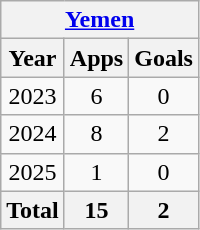<table class="wikitable" style="text-align:center">
<tr>
<th colspan=3><a href='#'>Yemen</a></th>
</tr>
<tr>
<th>Year</th>
<th>Apps</th>
<th>Goals</th>
</tr>
<tr>
<td>2023</td>
<td>6</td>
<td>0</td>
</tr>
<tr>
<td>2024</td>
<td>8</td>
<td>2</td>
</tr>
<tr>
<td>2025</td>
<td>1</td>
<td>0</td>
</tr>
<tr>
<th>Total</th>
<th>15</th>
<th>2</th>
</tr>
</table>
